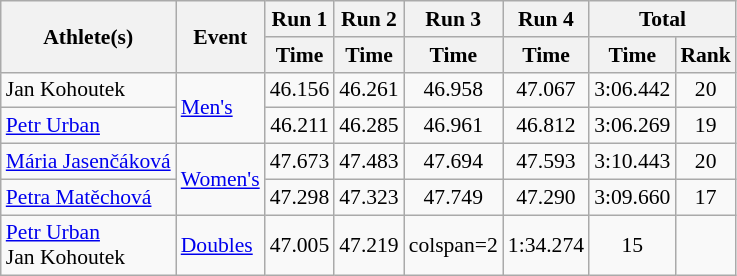<table class="wikitable" style="font-size:90%">
<tr>
<th rowspan="2">Athlete(s)</th>
<th rowspan="2">Event</th>
<th colspan="1">Run 1</th>
<th colspan="1">Run 2</th>
<th colspan="1">Run 3</th>
<th colspan="1">Run 4</th>
<th colspan="2">Total</th>
</tr>
<tr>
<th>Time</th>
<th>Time</th>
<th>Time</th>
<th>Time</th>
<th>Time</th>
<th>Rank</th>
</tr>
<tr align="center">
<td align="left">Jan Kohoutek</td>
<td align="left" rowspan=2><a href='#'>Men's</a></td>
<td>46.156</td>
<td>46.261</td>
<td>46.958</td>
<td>47.067</td>
<td>3:06.442</td>
<td>20</td>
</tr>
<tr align="center">
<td align="left"><a href='#'>Petr Urban</a></td>
<td>46.211</td>
<td>46.285</td>
<td>46.961</td>
<td>46.812</td>
<td>3:06.269</td>
<td>19</td>
</tr>
<tr align="center">
<td align="left"><a href='#'>Mária Jasenčáková</a></td>
<td align="left" rowspan=2><a href='#'>Women's</a></td>
<td>47.673</td>
<td>47.483</td>
<td>47.694</td>
<td>47.593</td>
<td>3:10.443</td>
<td>20</td>
</tr>
<tr align="center">
<td align="left"><a href='#'>Petra Matěchová</a></td>
<td>47.298</td>
<td>47.323</td>
<td>47.749</td>
<td>47.290</td>
<td>3:09.660</td>
<td>17</td>
</tr>
<tr align="center">
<td align="left"><a href='#'>Petr Urban</a> <br> Jan Kohoutek</td>
<td align="left"><a href='#'>Doubles</a></td>
<td>47.005</td>
<td>47.219</td>
<td>colspan=2 </td>
<td>1:34.274</td>
<td>15</td>
</tr>
</table>
